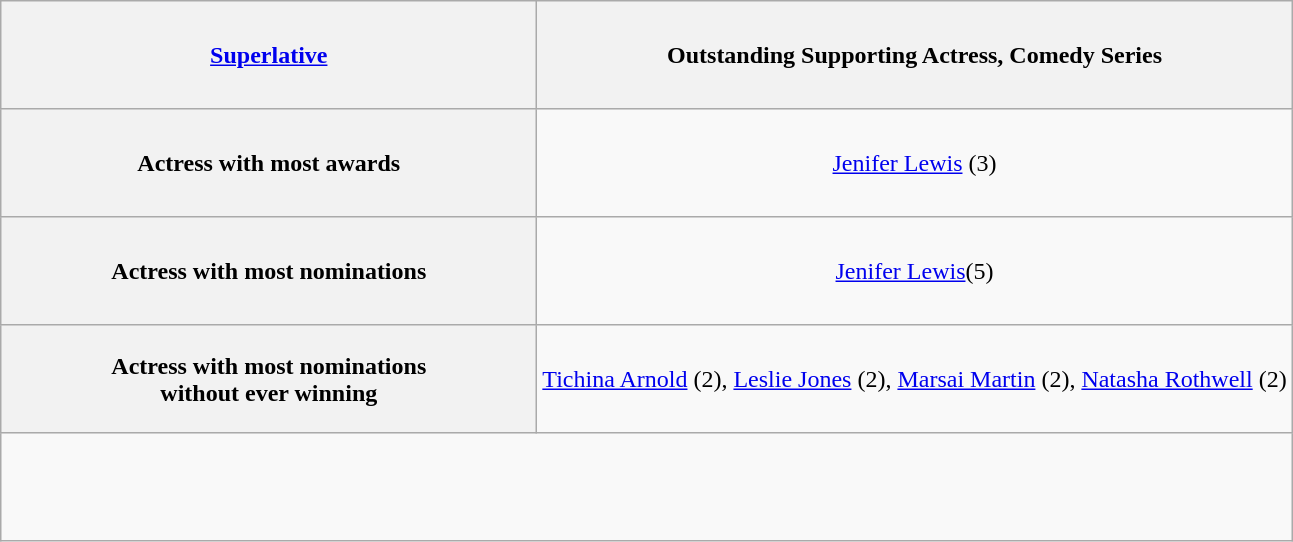<table class="wikitable" style="text-align: center">
<tr style="height:4.5em;">
<th width="350"><strong><a href='#'>Superlative</a></strong></th>
<th colspan="2" width="290"><strong> Outstanding Supporting Actress, Comedy Series</strong></th>
</tr>
<tr style="height:4.5em;">
<th width="350">Actress with most awards</th>
<td><a href='#'>Jenifer Lewis</a> (3)</td>
</tr>
<tr style="height:4.5em;">
<th>Actress with most nominations</th>
<td><a href='#'>Jenifer Lewis</a>(5)</td>
</tr>
<tr style="height:4.5em;">
<th>Actress with most nominations <br> without ever winning</th>
<td><a href='#'>Tichina Arnold</a> (2), <a href='#'>Leslie Jones</a> (2), <a href='#'>Marsai Martin</a> (2), <a href='#'>Natasha Rothwell</a> (2)</td>
</tr>
<tr style="height:4.5em;">
</tr>
</table>
